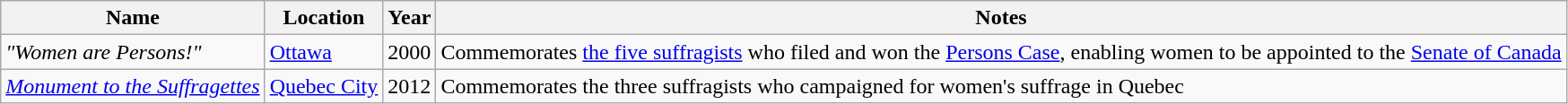<table class="wikitable">
<tr>
<th>Name</th>
<th>Location</th>
<th>Year</th>
<th>Notes</th>
</tr>
<tr>
<td><em>"Women are Persons!"</em></td>
<td><a href='#'>Ottawa</a></td>
<td>2000</td>
<td>Commemorates <a href='#'>the five suffragists</a> who filed and won the <a href='#'>Persons Case</a>, enabling women to be appointed to the <a href='#'>Senate of Canada</a></td>
</tr>
<tr>
<td><em><a href='#'>Monument to the Suffragettes</a></em></td>
<td><a href='#'>Quebec City</a></td>
<td>2012</td>
<td>Commemorates the three suffragists who campaigned for women's suffrage in Quebec</td>
</tr>
</table>
